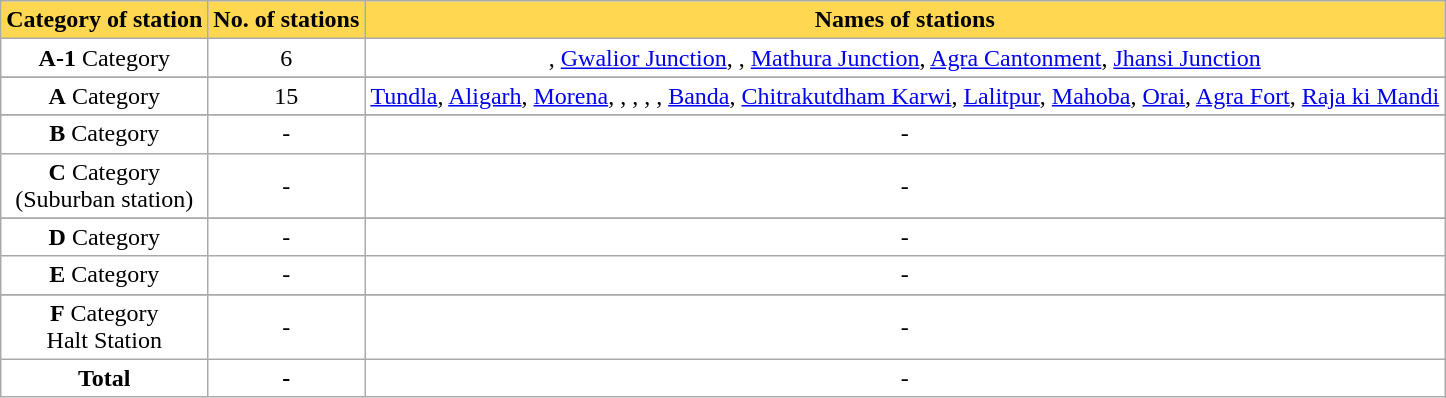<table class="wikitable sortable" style="background:#fff;">
<tr>
<th style="background:#ffd750;">Category of station</th>
<th style="background:#ffd750;">No. of stations</th>
<th style="background:#ffd750;">Names of stations</th>
</tr>
<tr>
<td style="text-align:center;"><strong>A-1</strong> Category</td>
<td style="text-align:center;">6</td>
<td style="text-align:center;">, <a href='#'>Gwalior Junction</a>, , <a href='#'>Mathura Junction</a>, <a href='#'>Agra Cantonment</a>, <a href='#'>Jhansi Junction</a></td>
</tr>
<tr>
</tr>
<tr>
<td style="text-align:center;"><strong>A</strong> Category</td>
<td style="text-align:center;">15</td>
<td style="text-align:center;"><a href='#'>Tundla</a>, <a href='#'>Aligarh</a>, <a href='#'>Morena</a>, , , , , <a href='#'>Banda</a>, <a href='#'>Chitrakutdham Karwi</a>, <a href='#'>Lalitpur</a>, <a href='#'>Mahoba</a>, <a href='#'>Orai</a>, <a href='#'>Agra Fort</a>, <a href='#'>Raja ki Mandi</a></td>
</tr>
<tr>
</tr>
<tr>
<td style="text-align:center;"><strong>B</strong> Category</td>
<td style="text-align:center;">-</td>
<td style="text-align:center;">-</td>
</tr>
<tr>
<td style="text-align:center;"><strong>C</strong> Category<br>(Suburban station)</td>
<td style="text-align:center;">-</td>
<td style="text-align:center;">-</td>
</tr>
<tr>
</tr>
<tr>
<td style="text-align:center;"><strong>D</strong> Category</td>
<td style="text-align:center;">-</td>
<td style="text-align:center;">-</td>
</tr>
<tr>
<td style="text-align:center;"><strong>E</strong> Category</td>
<td style="text-align:center;">-</td>
<td style="text-align:center;">-</td>
</tr>
<tr>
</tr>
<tr>
<td style="text-align:center;"><strong>F</strong> Category<br>Halt Station</td>
<td style="text-align:center;">-</td>
<td style="text-align:center;">-</td>
</tr>
<tr>
<td style="text-align:center;"><strong>Total</strong></td>
<td style="text-align:center;"><strong>-</strong></td>
<td style="text-align:center;">-</td>
</tr>
</table>
